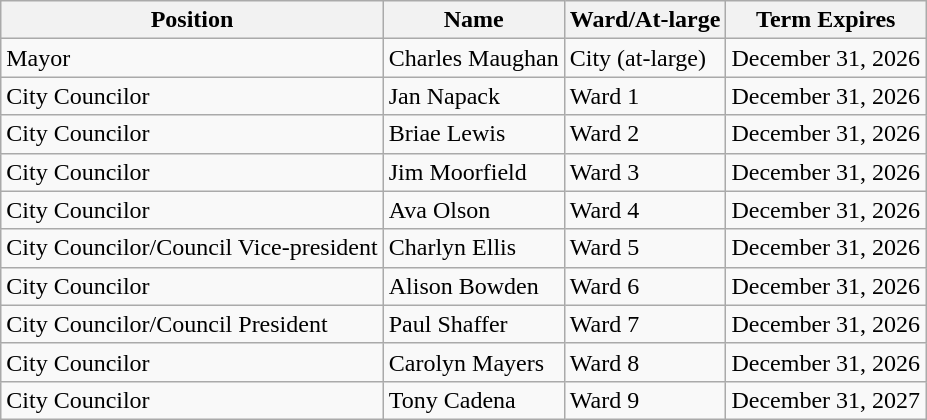<table class="wikitable">
<tr>
<th>Position</th>
<th>Name</th>
<th>Ward/At-large</th>
<th>Term Expires</th>
</tr>
<tr>
<td>Mayor</td>
<td>Charles Maughan</td>
<td>City (at-large)</td>
<td>December 31, 2026</td>
</tr>
<tr>
<td>City Councilor</td>
<td>Jan Napack</td>
<td>Ward 1</td>
<td>December 31, 2026</td>
</tr>
<tr>
<td>City Councilor</td>
<td>Briae Lewis</td>
<td>Ward 2</td>
<td>December 31, 2026</td>
</tr>
<tr>
<td>City Councilor</td>
<td>Jim Moorfield</td>
<td>Ward 3</td>
<td>December 31, 2026</td>
</tr>
<tr>
<td>City Councilor</td>
<td>Ava Olson</td>
<td>Ward 4</td>
<td>December 31, 2026</td>
</tr>
<tr>
<td>City Councilor/Council Vice-president</td>
<td>Charlyn Ellis</td>
<td>Ward 5</td>
<td>December 31, 2026</td>
</tr>
<tr>
<td>City Councilor</td>
<td>Alison Bowden</td>
<td>Ward 6</td>
<td>December 31, 2026</td>
</tr>
<tr>
<td>City Councilor/Council President</td>
<td>Paul Shaffer</td>
<td>Ward 7</td>
<td>December 31, 2026</td>
</tr>
<tr>
<td>City Councilor</td>
<td>Carolyn Mayers</td>
<td>Ward 8</td>
<td>December 31, 2026</td>
</tr>
<tr>
<td>City Councilor</td>
<td>Tony Cadena</td>
<td>Ward 9</td>
<td>December 31, 2027</td>
</tr>
</table>
